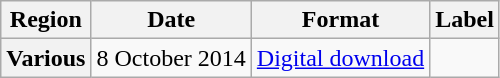<table class="wikitable plainrowheaders">
<tr>
<th scope="col">Region</th>
<th scope="col">Date</th>
<th scope="col">Format</th>
<th scope="col">Label</th>
</tr>
<tr>
<th scope="row">Various</th>
<td>8 October 2014</td>
<td><a href='#'>Digital download</a></td>
<td></td>
</tr>
</table>
